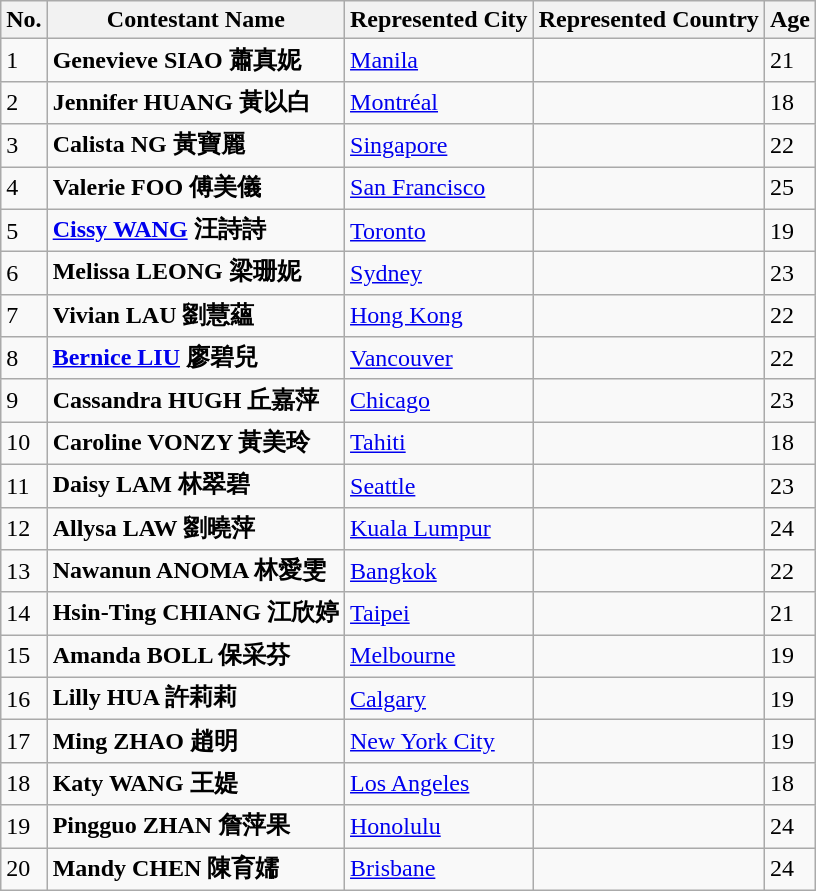<table class="sortable wikitable">
<tr>
<th>No.</th>
<th>Contestant Name</th>
<th>Represented City</th>
<th>Represented Country</th>
<th>Age</th>
</tr>
<tr>
<td>1</td>
<td><strong>Genevieve SIAO 蕭真妮</strong></td>
<td><a href='#'>Manila</a></td>
<td></td>
<td>21</td>
</tr>
<tr>
<td>2</td>
<td><strong>Jennifer HUANG 黃以白</strong></td>
<td><a href='#'>Montréal</a></td>
<td></td>
<td>18</td>
</tr>
<tr>
<td>3</td>
<td><strong>Calista NG 黃寶麗</strong></td>
<td><a href='#'>Singapore</a></td>
<td></td>
<td>22</td>
</tr>
<tr>
<td>4</td>
<td><strong>Valerie FOO 傅美儀</strong></td>
<td><a href='#'>San Francisco</a></td>
<td></td>
<td>25</td>
</tr>
<tr>
<td>5</td>
<td><strong><a href='#'>Cissy WANG</a> 汪詩詩</strong></td>
<td><a href='#'>Toronto</a></td>
<td></td>
<td>19</td>
</tr>
<tr>
<td>6</td>
<td><strong>Melissa LEONG 梁珊妮</strong></td>
<td><a href='#'>Sydney</a></td>
<td></td>
<td>23</td>
</tr>
<tr>
<td>7</td>
<td><strong>Vivian LAU 劉慧蘊</strong></td>
<td><a href='#'>Hong Kong</a></td>
<td></td>
<td>22</td>
</tr>
<tr>
<td>8</td>
<td><strong><a href='#'>Bernice LIU</a> 廖碧兒</strong></td>
<td><a href='#'>Vancouver</a></td>
<td></td>
<td>22</td>
</tr>
<tr>
<td>9</td>
<td><strong>Cassandra HUGH 丘嘉萍</strong></td>
<td><a href='#'>Chicago</a></td>
<td></td>
<td>23</td>
</tr>
<tr>
<td>10</td>
<td><strong>Caroline VONZY 黃美玲</strong></td>
<td><a href='#'>Tahiti</a></td>
<td></td>
<td>18</td>
</tr>
<tr>
<td>11</td>
<td><strong>Daisy LAM 林翠碧</strong></td>
<td><a href='#'>Seattle</a></td>
<td></td>
<td>23</td>
</tr>
<tr>
<td>12</td>
<td><strong>Allysa LAW 劉曉萍</strong></td>
<td><a href='#'>Kuala Lumpur</a></td>
<td></td>
<td>24</td>
</tr>
<tr>
<td>13</td>
<td><strong>Nawanun ANOMA 林愛雯</strong></td>
<td><a href='#'>Bangkok</a></td>
<td></td>
<td>22</td>
</tr>
<tr>
<td>14</td>
<td><strong>Hsin-Ting CHIANG 江欣婷</strong></td>
<td><a href='#'>Taipei</a></td>
<td></td>
<td>21</td>
</tr>
<tr>
<td>15</td>
<td><strong>Amanda BOLL 保采芬</strong></td>
<td><a href='#'>Melbourne</a></td>
<td></td>
<td>19</td>
</tr>
<tr>
<td>16</td>
<td><strong>Lilly HUA 許莉莉</strong></td>
<td><a href='#'>Calgary</a></td>
<td></td>
<td>19</td>
</tr>
<tr>
<td>17</td>
<td><strong>Ming ZHAO 趙明</strong></td>
<td><a href='#'>New York City</a></td>
<td></td>
<td>19</td>
</tr>
<tr>
<td>18</td>
<td><strong>Katy WANG 王媞</strong></td>
<td><a href='#'>Los Angeles</a></td>
<td></td>
<td>18</td>
</tr>
<tr>
<td>19</td>
<td><strong>Pingguo ZHAN 詹萍果</strong></td>
<td><a href='#'>Honolulu</a></td>
<td></td>
<td>24</td>
</tr>
<tr>
<td>20</td>
<td><strong>Mandy CHEN 陳育嬬</strong></td>
<td><a href='#'>Brisbane</a></td>
<td></td>
<td>24</td>
</tr>
</table>
